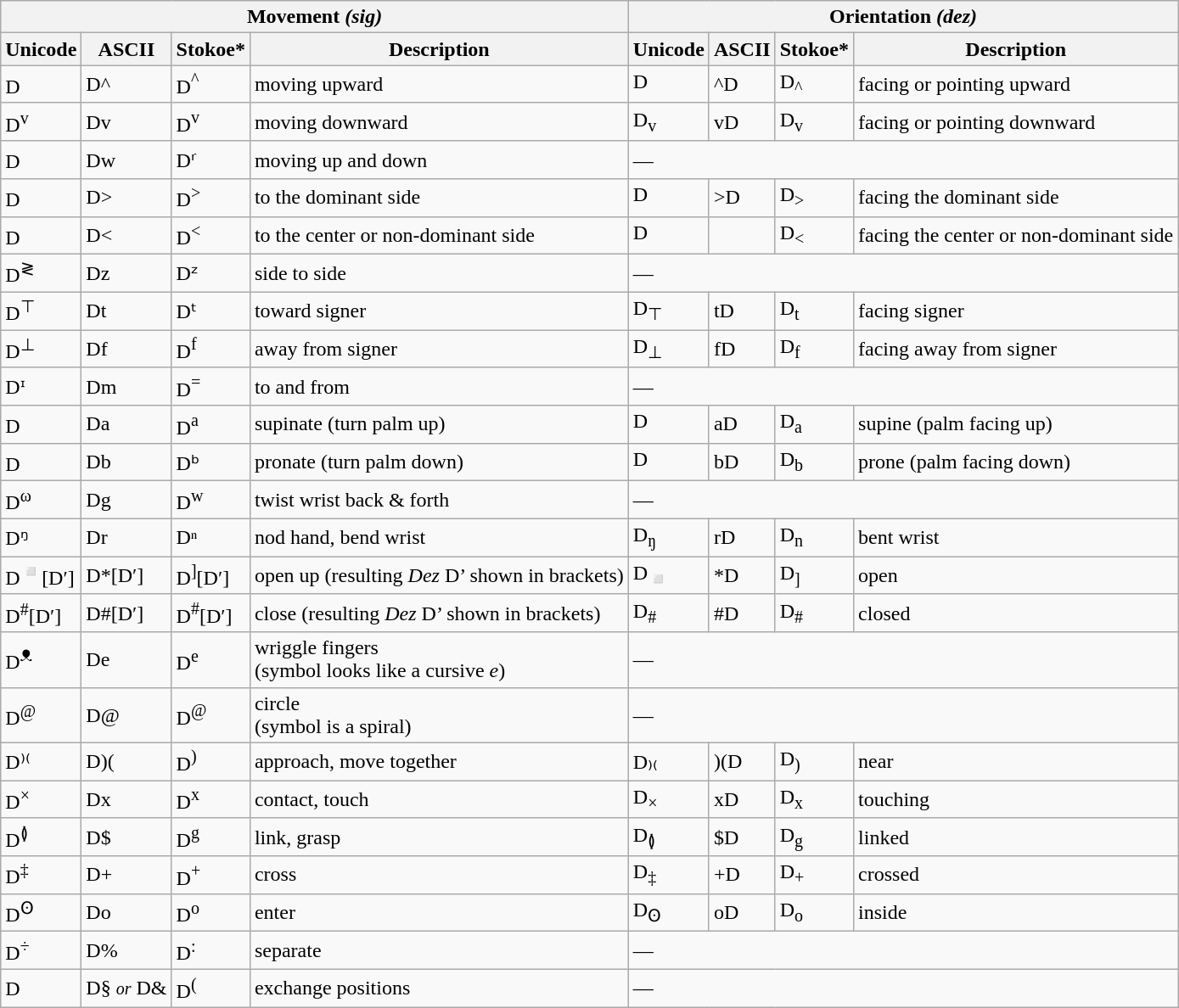<table class="wikitable">
<tr>
<th colspan=4>Movement <em>(sig)</em></th>
<th colspan=4>Orientation <em>(dez)</em></th>
</tr>
<tr>
<th>Unicode</th>
<th>ASCII</th>
<th>Stokoe*</th>
<th>Description</th>
<th>Unicode</th>
<th>ASCII</th>
<th>Stokoe*</th>
<th>Description</th>
</tr>
<tr>
<td>D<sup></sup></td>
<td>D^</td>
<td><span>D<sup>^</sup></span></td>
<td>moving upward</td>
<td>D<sub></sub></td>
<td>^D</td>
<td><span>D<sub>^</sub></span></td>
<td>facing or pointing upward</td>
</tr>
<tr>
<td>D<sup>v</sup></td>
<td>Dv</td>
<td><span>D<sup>v</sup></span></td>
<td>moving downward</td>
<td>D<sub>v</sub></td>
<td>vD</td>
<td><span>D<sub>v</sub></span></td>
<td>facing or pointing downward</td>
</tr>
<tr>
<td>D<sup></sup></td>
<td>Dw</td>
<td><span>Dʳ</span></td>
<td>moving up and down</td>
<td colspan=4>—</td>
</tr>
<tr>
<td>D<sup></sup></td>
<td>D></td>
<td><span>D<sup>></sup></span></td>
<td>to the dominant side</td>
<td>D<sub></sub></td>
<td>>D</td>
<td><span>D<sub>></sub></span></td>
<td>facing the dominant side</td>
</tr>
<tr>
<td>D<sup></sup></td>
<td>D<</td>
<td><span>D<sup><</sup></span></td>
<td>to the center or non-dominant side</td>
<td>D<sub></sub></td>
<td><D</td>
<td><span>D<sub><</sub></span></td>
<td>facing the center or non-dominant side</td>
</tr>
<tr>
<td>D<sup>≷</sup></td>
<td>Dz</td>
<td><span>Dᶻ</span></td>
<td>side to side</td>
<td colspan=4>—</td>
</tr>
<tr>
<td>D<sup>⊤</sup></td>
<td>Dt</td>
<td><span>Dᵗ</span></td>
<td>toward signer</td>
<td>D<sub>⊤</sub></td>
<td>tD</td>
<td><span>D<sub>t</sub></span></td>
<td>facing signer</td>
</tr>
<tr>
<td>D<sup>⊥</sup></td>
<td>Df</td>
<td><span>D<sup>f</sup></span></td>
<td>away from signer</td>
<td>D<sub>⊥</sub></td>
<td>fD</td>
<td><span>D<sub>f</sub></span></td>
<td>facing away from signer</td>
</tr>
<tr>
<td>Dᶦ</td>
<td>Dm</td>
<td><span>D<sup>=</sup></span></td>
<td>to and from</td>
<td colspan=4>—</td>
</tr>
<tr>
<td>D<sup></sup></td>
<td>Da</td>
<td><span>D<sup>a</sup></span></td>
<td>supinate (turn palm up)</td>
<td>D<sub></sub></td>
<td>aD</td>
<td><span>D<sub>a</sub></span></td>
<td>supine (palm facing up)</td>
</tr>
<tr>
<td>D<sup></sup></td>
<td>Db</td>
<td><span>Dᵇ</span></td>
<td>pronate (turn palm down)</td>
<td>D<sub></sub></td>
<td>bD</td>
<td><span>D<sub>b</sub></span></td>
<td>prone (palm facing down)</td>
</tr>
<tr>
<td>D<sup>ω</sup></td>
<td>Dg</td>
<td><span>D<sup>w</sup></span></td>
<td>twist wrist back & forth</td>
<td colspan=4>—</td>
</tr>
<tr>
<td>Dᵑ</td>
<td>Dr</td>
<td><span>Dⁿ</span></td>
<td>nod hand, bend wrist</td>
<td>D<sub>ŋ</sub></td>
<td>rD</td>
<td><span>D<sub>n</sub></span></td>
<td>bent wrist</td>
</tr>
<tr>
<td>D<sup>◽</sup>[D′]</td>
<td>D*[D′]</td>
<td><span>D<sup>]</sup></span>[D′]</td>
<td>open up (resulting <em>Dez</em> D’ shown in brackets)</td>
<td>D<sub>◽</sub></td>
<td>*D</td>
<td><span>D<sub>]</sub></span></td>
<td>open</td>
</tr>
<tr>
<td>D<sup>#</sup>[D′]</td>
<td>D#[D′]</td>
<td><span>D<sup>#</sup></span>[D′]</td>
<td>close (resulting <em>Dez</em> D’ shown in brackets)</td>
<td>D<sub>#</sub></td>
<td>#D</td>
<td><span>D<sub>#</sub></span></td>
<td>closed</td>
</tr>
<tr>
<td>D<sup>ᴥ</sup></td>
<td>De</td>
<td><span>D<sup>e</sup></span></td>
<td>wriggle fingers<br>(symbol looks like a cursive <em>e</em>)</td>
<td colspan=4>—</td>
</tr>
<tr>
<td>D<sup>@</sup></td>
<td>D@</td>
<td><span>D<sup>@</sup></span></td>
<td>circle<br>(symbol is a spiral)</td>
<td colspan=4>—</td>
</tr>
<tr>
<td>D⁾⁽</td>
<td>D)(</td>
<td><span>D<sup>)</sup></span></td>
<td>approach, move together</td>
<td>D₎₍</td>
<td>)(D</td>
<td><span>D<sub>)</sub></span></td>
<td>near</td>
</tr>
<tr>
<td>D<sup>×</sup></td>
<td>Dx</td>
<td><span>D<sup>x</sup></span></td>
<td>contact, touch</td>
<td>D<sub>×</sub></td>
<td>xD</td>
<td><span>D<sub>x</sub></span></td>
<td>touching</td>
</tr>
<tr>
<td>D<sup>≬</sup></td>
<td>D$</td>
<td><span>D<sup>g</sup></span></td>
<td>link, grasp</td>
<td>D<sub>≬</sub></td>
<td>$D</td>
<td><span>D<sub>g</sub></span></td>
<td>linked</td>
</tr>
<tr>
<td>D<sup>‡</sup></td>
<td>D+</td>
<td><span>D<sup>+</sup></span></td>
<td>cross</td>
<td>D<sub>‡</sub></td>
<td>+D</td>
<td><span>D<sub>+</sub></span></td>
<td>crossed</td>
</tr>
<tr>
<td>D<sup>ʘ</sup></td>
<td>Do</td>
<td><span>D<sup>o</sup></span></td>
<td>enter</td>
<td>D<sub>ʘ</sub></td>
<td>oD</td>
<td><span>D<sub>o</sub></span></td>
<td>inside</td>
</tr>
<tr>
<td>D<sup>÷</sup></td>
<td>D%</td>
<td><span>D<sup>:</sup></span></td>
<td>separate</td>
<td colspan=4>—</td>
</tr>
<tr>
<td>D<big></big></td>
<td>D§ <small><em>or</em></small> D&</td>
<td><span>D<sup>(</sup></span></td>
<td>exchange positions</td>
<td colspan=4>—</td>
</tr>
</table>
